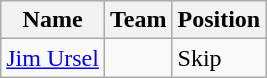<table class="wikitable">
<tr>
<th><strong>Name</strong></th>
<th><strong>Team</strong></th>
<th><strong>Position</strong></th>
</tr>
<tr>
<td><a href='#'>Jim Ursel</a></td>
<td></td>
<td>Skip</td>
</tr>
</table>
